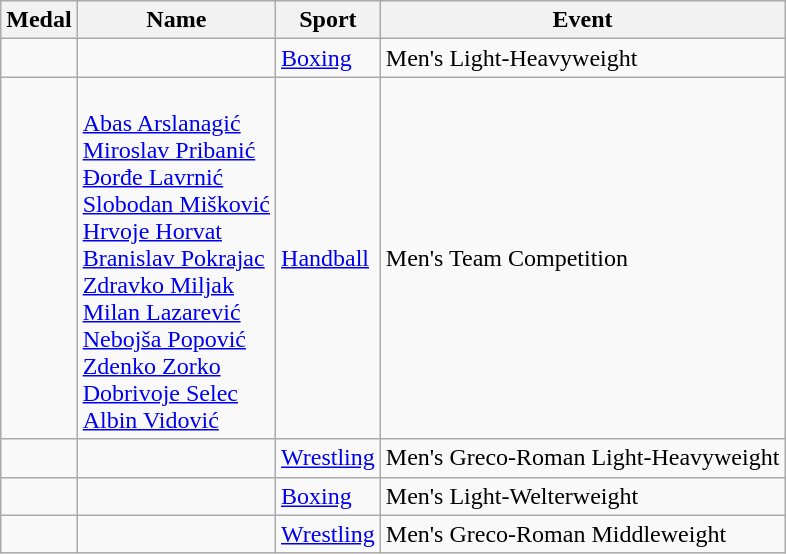<table class="wikitable sortable">
<tr>
<th>Medal</th>
<th>Name</th>
<th>Sport</th>
<th>Event</th>
</tr>
<tr>
<td></td>
<td></td>
<td><a href='#'>Boxing</a></td>
<td>Men's Light-Heavyweight</td>
</tr>
<tr>
<td></td>
<td> <br><a href='#'>Abas Arslanagić</a> <br><a href='#'>Miroslav Pribanić</a> <br><a href='#'>Đorđe Lavrnić</a> <br><a href='#'>Slobodan Mišković</a> <br><a href='#'>Hrvoje Horvat</a> <br><a href='#'>Branislav Pokrajac</a> <br><a href='#'>Zdravko Miljak</a> <br><a href='#'>Milan Lazarević</a> <br><a href='#'>Nebojša Popović</a> <br><a href='#'>Zdenko Zorko</a> <br><a href='#'>Dobrivoje Selec</a> <br><a href='#'>Albin Vidović</a></td>
<td><a href='#'>Handball</a></td>
<td>Men's Team Competition</td>
</tr>
<tr>
<td></td>
<td></td>
<td><a href='#'>Wrestling</a></td>
<td>Men's Greco-Roman Light-Heavyweight</td>
</tr>
<tr>
<td></td>
<td></td>
<td><a href='#'>Boxing</a></td>
<td>Men's Light-Welterweight</td>
</tr>
<tr>
<td></td>
<td></td>
<td><a href='#'>Wrestling</a></td>
<td>Men's Greco-Roman Middleweight</td>
</tr>
</table>
